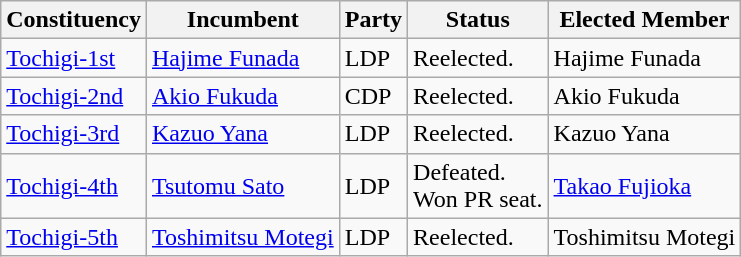<table class="wikitable">
<tr>
<th>Constituency</th>
<th>Incumbent</th>
<th>Party</th>
<th>Status</th>
<th>Elected Member</th>
</tr>
<tr>
<td><a href='#'>Tochigi-1st</a></td>
<td><a href='#'>Hajime Funada</a></td>
<td>LDP</td>
<td>Reelected.</td>
<td>Hajime Funada</td>
</tr>
<tr>
<td><a href='#'>Tochigi-2nd</a></td>
<td><a href='#'>Akio Fukuda</a></td>
<td>CDP</td>
<td>Reelected.</td>
<td>Akio Fukuda</td>
</tr>
<tr>
<td><a href='#'>Tochigi-3rd</a></td>
<td><a href='#'>Kazuo Yana</a></td>
<td>LDP</td>
<td>Reelected.</td>
<td>Kazuo Yana</td>
</tr>
<tr>
<td><a href='#'>Tochigi-4th</a></td>
<td><a href='#'>Tsutomu Sato</a></td>
<td>LDP</td>
<td>Defeated.<br>Won PR seat.</td>
<td><a href='#'>Takao Fujioka</a></td>
</tr>
<tr>
<td><a href='#'>Tochigi-5th</a></td>
<td><a href='#'>Toshimitsu Motegi</a></td>
<td>LDP</td>
<td>Reelected.</td>
<td>Toshimitsu Motegi</td>
</tr>
</table>
